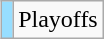<table class="wikitable" style="text-align:center;margin-left:1em;float:right">
<tr>
<td bgcolor=#97DEFF></td>
<td>Playoffs</td>
</tr>
</table>
